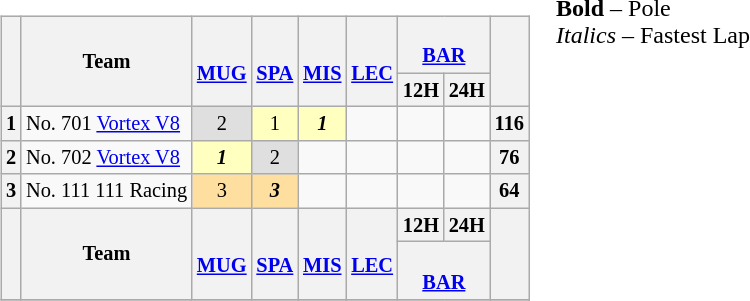<table>
<tr>
<td valign="top"><br><table align=left| class="wikitable" style="font-size: 85%; text-align: center;">
<tr valign="top">
<th rowspan=2 valign=middle></th>
<th rowspan=2 valign=middle>Team</th>
<th rowspan=2 valign=middle><br><a href='#'>MUG</a></th>
<th rowspan=2 valign=middle><br><a href='#'>SPA</a></th>
<th rowspan=2 valign=middle><br><a href='#'>MIS</a></th>
<th rowspan=2 valign=middle><br><a href='#'>LEC</a></th>
<th colspan=2><br><a href='#'>BAR</a></th>
<th rowspan=2 valign=middle>  </th>
</tr>
<tr>
<th>12H</th>
<th>24H</th>
</tr>
<tr>
<th>1</th>
<td align="left"> No. 701 <a href='#'>Vortex V8</a></td>
<td style="background:#DFDFDF;">2</td>
<td style="background:#FFFFBF;">1</td>
<td style="background:#FFFFBF;"><strong><em>1</em></strong></td>
<td></td>
<td></td>
<td></td>
<th>116</th>
</tr>
<tr>
<th>2</th>
<td align="left"> No. 702 <a href='#'>Vortex V8</a></td>
<td style="background:#FFFFBF;"><strong><em>1</em></strong></td>
<td style="background:#DFDFDF;">2</td>
<td></td>
<td></td>
<td></td>
<td></td>
<th>76</th>
</tr>
<tr>
<th>3</th>
<td align="left"> No. 111 111 Racing</td>
<td style="background:#FFDF9F;">3</td>
<td style="background:#FFDF9F;"><strong><em>3</em></strong></td>
<td></td>
<td></td>
<td></td>
<td></td>
<th>64</th>
</tr>
<tr>
<th rowspan="2" valign="middle"></th>
<th rowspan="2" valign="middle">Team</th>
<th rowspan="2" valign="middle"><br><a href='#'>MUG</a></th>
<th rowspan="2" valign="middle"><br><a href='#'>SPA</a></th>
<th rowspan="2" valign="middle"><br><a href='#'>MIS</a></th>
<th rowspan="2" valign="middle"><br><a href='#'>LEC</a></th>
<th>12H</th>
<th>24H</th>
<th rowspan="2" valign="middle">  </th>
</tr>
<tr>
<th colspan="2"><br><a href='#'>BAR</a></th>
</tr>
<tr>
</tr>
</table>
</td>
<td valign="top"><br>
<span><strong>Bold</strong> – Pole<br>
<em>Italics</em> – Fastest Lap</span></td>
</tr>
</table>
